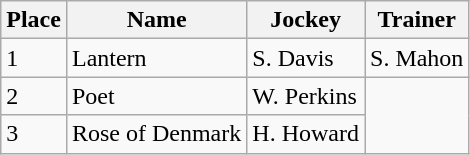<table class="wikitable">
<tr>
<th>Place</th>
<th>Name</th>
<th>Jockey</th>
<th>Trainer</th>
</tr>
<tr>
<td>1</td>
<td>Lantern</td>
<td>S. Davis</td>
<td>S. Mahon</td>
</tr>
<tr>
<td>2</td>
<td>Poet</td>
<td>W. Perkins</td>
</tr>
<tr>
<td>3</td>
<td>Rose of Denmark</td>
<td>H. Howard</td>
</tr>
</table>
